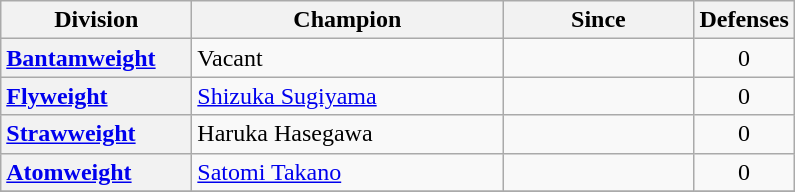<table class="wikitable sortable">
<tr>
<th width=120>Division</th>
<th width=200>Champion</th>
<th width=120>Since</th>
<th>Defenses</th>
</tr>
<tr>
<th style="text-align:left;"><a href='#'>Bantamweight</a></th>
<td>Vacant</td>
<td></td>
<td align=center>0</td>
</tr>
<tr>
<th style="text-align:left;"><a href='#'>Flyweight</a></th>
<td> <a href='#'>Shizuka Sugiyama</a></td>
<td></td>
<td align=center>0</td>
</tr>
<tr>
<th style="text-align:left;"><a href='#'>Strawweight</a></th>
<td> Haruka Hasegawa</td>
<td></td>
<td align=center>0</td>
</tr>
<tr>
<th style="text-align:left;"><a href='#'>Atomweight</a></th>
<td> <a href='#'>Satomi Takano</a></td>
<td></td>
<td align=center>0</td>
</tr>
<tr>
</tr>
</table>
